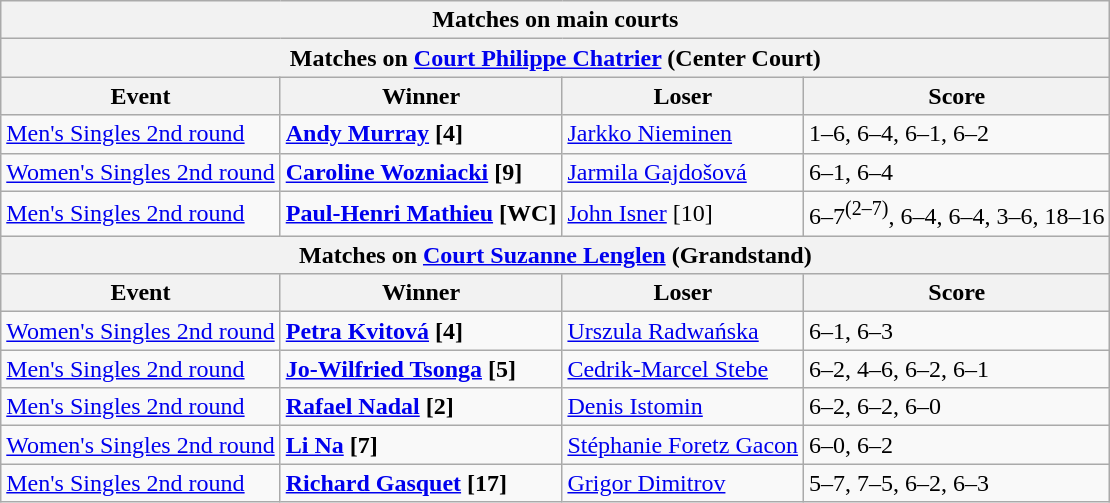<table class="wikitable">
<tr>
<th colspan=4 style=white-space:nowrap>Matches on main courts</th>
</tr>
<tr>
<th colspan=4>Matches on <a href='#'>Court Philippe Chatrier</a> (Center Court)</th>
</tr>
<tr>
<th>Event</th>
<th>Winner</th>
<th>Loser</th>
<th>Score</th>
</tr>
<tr>
<td><a href='#'>Men's Singles 2nd round</a></td>
<td> <strong><a href='#'>Andy Murray</a> [4]</strong></td>
<td> <a href='#'>Jarkko Nieminen</a></td>
<td>1–6, 6–4, 6–1, 6–2</td>
</tr>
<tr>
<td><a href='#'>Women's Singles 2nd round</a></td>
<td><strong> <a href='#'>Caroline Wozniacki</a> [9]</strong></td>
<td> <a href='#'>Jarmila Gajdošová</a></td>
<td>6–1, 6–4</td>
</tr>
<tr>
<td><a href='#'>Men's Singles 2nd round</a></td>
<td> <strong><a href='#'>Paul-Henri Mathieu</a> [WC]</strong></td>
<td> <a href='#'>John Isner</a> [10]</td>
<td>6–7<sup>(2–7)</sup>, 6–4, 6–4, 3–6, 18–16</td>
</tr>
<tr>
<th colspan=4>Matches on <a href='#'>Court Suzanne Lenglen</a> (Grandstand)</th>
</tr>
<tr>
<th>Event</th>
<th>Winner</th>
<th>Loser</th>
<th>Score</th>
</tr>
<tr>
<td><a href='#'>Women's Singles 2nd round</a></td>
<td> <strong><a href='#'>Petra Kvitová</a> [4]</strong></td>
<td> <a href='#'>Urszula Radwańska</a></td>
<td>6–1, 6–3</td>
</tr>
<tr>
<td><a href='#'>Men's Singles 2nd round</a></td>
<td> <strong><a href='#'>Jo-Wilfried Tsonga</a> [5]</strong></td>
<td> <a href='#'>Cedrik-Marcel Stebe</a></td>
<td>6–2, 4–6, 6–2, 6–1</td>
</tr>
<tr>
<td><a href='#'>Men's Singles 2nd round</a></td>
<td><strong> <a href='#'>Rafael Nadal</a> [2]</strong></td>
<td> <a href='#'>Denis Istomin</a></td>
<td>6–2, 6–2, 6–0</td>
</tr>
<tr>
<td><a href='#'>Women's Singles 2nd round</a></td>
<td> <strong><a href='#'>Li Na</a> [7]</strong></td>
<td> <a href='#'>Stéphanie Foretz Gacon</a></td>
<td>6–0, 6–2</td>
</tr>
<tr>
<td><a href='#'>Men's Singles 2nd round</a></td>
<td><strong> <a href='#'>Richard Gasquet</a> [17]</strong></td>
<td> <a href='#'>Grigor Dimitrov</a></td>
<td>5–7, 7–5, 6–2, 6–3</td>
</tr>
</table>
